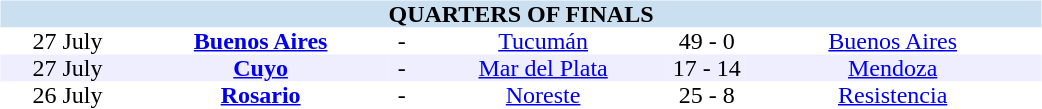<table table width=700>
<tr>
<td width=700 valign="top"><br><table border=0 cellspacing=0 cellpadding=0 style="font-size: 100%; border-collapse: collapse;" width=100%>
<tr bgcolor="#CADFF0">
<td style="font-size:100%"; align="center" colspan="6"><strong>QUARTERS OF FINALS</strong></td>
</tr>
<tr align=center bgcolor=#FFFFFF>
<td width=90>27 July</td>
<td width=170><strong><a href='#'>Buenos Aires</a></strong></td>
<td width=20>-</td>
<td width=170><a href='#'>Tucumán</a></td>
<td width=50>49 - 0</td>
<td width=200><a href='#'>Buenos Aires</a></td>
</tr>
<tr align=center bgcolor=#EEEEFF>
<td width=90>27 July</td>
<td width=170><strong><a href='#'>Cuyo</a></strong></td>
<td width=20>-</td>
<td width=170><a href='#'>Mar del Plata</a></td>
<td width=50>17 - 14</td>
<td width=200><a href='#'>Mendoza</a></td>
</tr>
<tr align=center bgcolor=#FFFFFF>
<td width=90>26 July</td>
<td width=170><strong><a href='#'>Rosario</a></strong></td>
<td width=20>-</td>
<td width=170><a href='#'>Noreste</a></td>
<td width=50>25 - 8</td>
<td width=200><a href='#'>Resistencia</a></td>
</tr>
</table>
</td>
</tr>
</table>
